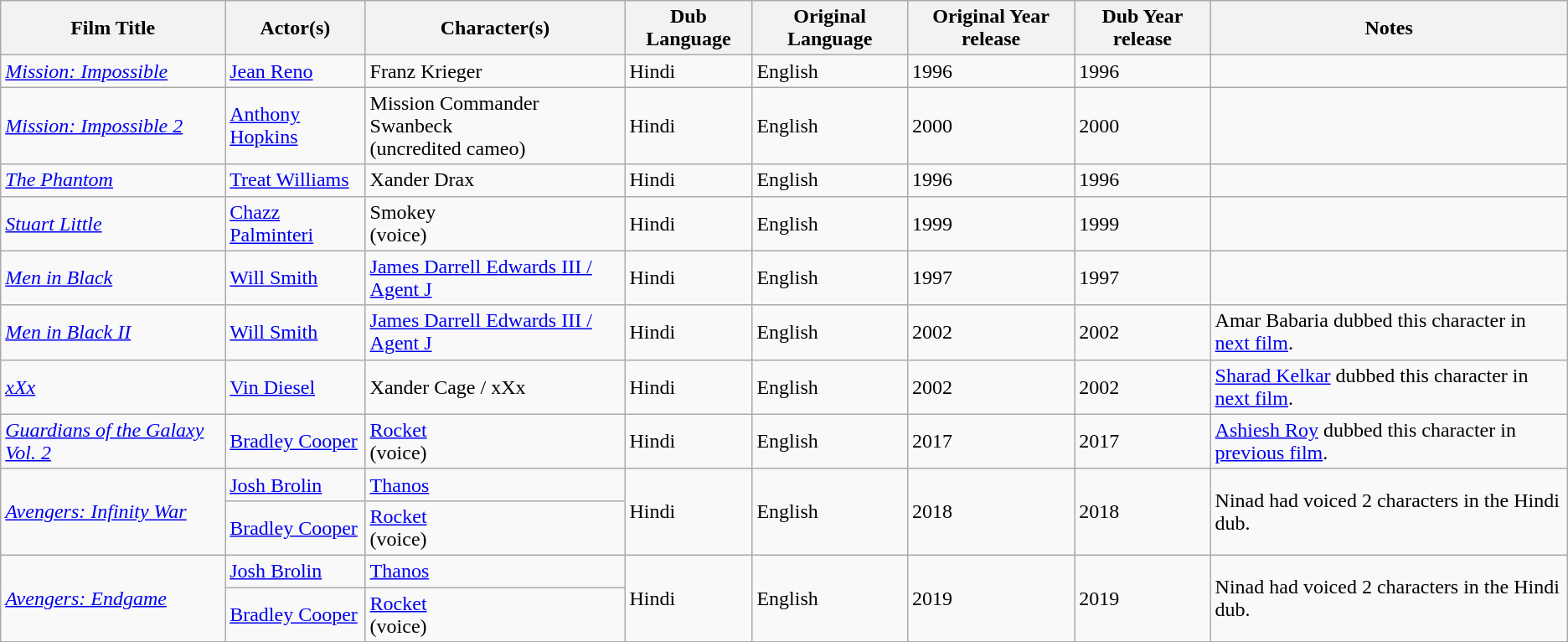<table class="wikitable">
<tr>
<th>Film Title</th>
<th>Actor(s)</th>
<th>Character(s)</th>
<th>Dub Language</th>
<th>Original Language</th>
<th>Original Year release</th>
<th>Dub Year release</th>
<th>Notes</th>
</tr>
<tr>
<td><a href='#'><em>Mission: Impossible</em></a></td>
<td><a href='#'>Jean Reno</a></td>
<td>Franz Krieger</td>
<td>Hindi</td>
<td>English</td>
<td>1996</td>
<td>1996</td>
<td></td>
</tr>
<tr>
<td><a href='#'><em>Mission: Impossible 2</em></a></td>
<td><a href='#'>Anthony Hopkins</a></td>
<td>Mission Commander Swanbeck <br> (uncredited cameo)</td>
<td>Hindi</td>
<td>English</td>
<td>2000</td>
<td>2000</td>
<td></td>
</tr>
<tr>
<td><a href='#'><em>The Phantom</em></a></td>
<td><a href='#'>Treat Williams</a></td>
<td>Xander Drax</td>
<td>Hindi</td>
<td>English</td>
<td>1996</td>
<td>1996</td>
<td></td>
</tr>
<tr>
<td><a href='#'><em>Stuart Little</em></a></td>
<td><a href='#'>Chazz Palminteri</a></td>
<td>Smokey <br> (voice)</td>
<td>Hindi</td>
<td>English</td>
<td>1999</td>
<td>1999</td>
<td></td>
</tr>
<tr>
<td><a href='#'><em>Men in Black</em></a></td>
<td><a href='#'>Will Smith</a></td>
<td><a href='#'>James Darrell Edwards III / Agent J</a></td>
<td>Hindi</td>
<td>English</td>
<td>1997</td>
<td>1997</td>
<td></td>
</tr>
<tr>
<td><a href='#'><em>Men in Black II</em></a></td>
<td><a href='#'>Will Smith</a></td>
<td><a href='#'>James Darrell Edwards III / Agent J</a></td>
<td>Hindi</td>
<td>English</td>
<td>2002</td>
<td>2002</td>
<td>Amar Babaria dubbed this character in <a href='#'>next film</a>.</td>
</tr>
<tr>
<td><a href='#'><em>xXx</em></a></td>
<td><a href='#'>Vin Diesel</a></td>
<td>Xander Cage / xXx</td>
<td>Hindi</td>
<td>English</td>
<td>2002</td>
<td>2002</td>
<td><a href='#'>Sharad Kelkar</a> dubbed this character in <a href='#'>next film</a>.</td>
</tr>
<tr>
<td><a href='#'><em>Guardians of the Galaxy Vol. 2</em></a></td>
<td><a href='#'>Bradley Cooper</a></td>
<td><a href='#'>Rocket</a> <br> (voice)</td>
<td>Hindi</td>
<td>English</td>
<td>2017</td>
<td>2017</td>
<td><a href='#'>Ashiesh Roy</a> dubbed this character in <a href='#'>previous film</a>.</td>
</tr>
<tr>
<td rowspan="2" style="text-align:centre"><a href='#'><em>Avengers: Infinity War</em></a></td>
<td><a href='#'>Josh Brolin</a></td>
<td><a href='#'>Thanos</a></td>
<td rowspan="2" style="text-align:centre">Hindi</td>
<td rowspan="2" style="text-align:centre">English</td>
<td rowspan="2" style="text-align:centre">2018</td>
<td rowspan="2" style="text-align:centre">2018</td>
<td rowspan="2" style="text-align:centre">Ninad had voiced 2 characters in the Hindi dub.</td>
</tr>
<tr>
<td><a href='#'>Bradley Cooper</a></td>
<td><a href='#'>Rocket</a> <br> (voice)</td>
</tr>
<tr>
<td rowspan="2" style="text-align:centre"><a href='#'><em>Avengers: Endgame</em></a></td>
<td><a href='#'>Josh Brolin</a></td>
<td><a href='#'>Thanos</a></td>
<td rowspan="2" style="text-align:centre">Hindi</td>
<td rowspan="2" style="text-align:centre">English</td>
<td rowspan="2" style="text-align:centre">2019</td>
<td rowspan="2" style="text-align:centre">2019</td>
<td rowspan="2" style="text-align:centre">Ninad had voiced 2 characters in the Hindi dub.</td>
</tr>
<tr>
<td><a href='#'>Bradley Cooper</a></td>
<td><a href='#'>Rocket</a> <br> (voice)</td>
</tr>
</table>
